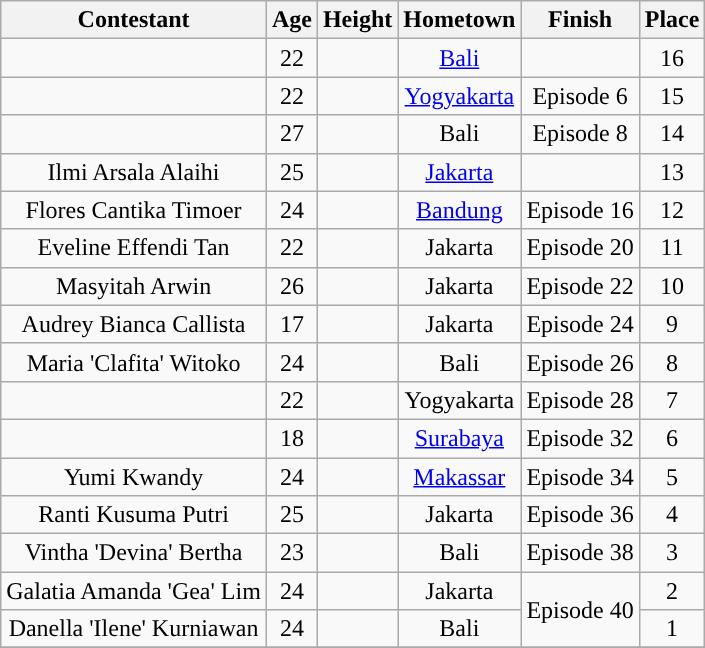<table class="wikitable sortable" style="text-align:center;">
<tr>
<th>Contestant</th>
<th>Age</th>
<th>Height</th>
<th>Hometown</th>
<th>Finish</th>
<th>Place</th>
</tr>
<tr>
<td></td>
<td>22</td>
<td></td>
<td><a href='#'>Bali</a></td>
<td></td>
<td>16</td>
</tr>
<tr>
<td></td>
<td>22</td>
<td></td>
<td><a href='#'>Yogyakarta</a></td>
<td>Episode 6</td>
<td>15</td>
</tr>
<tr>
<td></td>
<td>27</td>
<td></td>
<td>Bali</td>
<td>Episode 8</td>
<td>14</td>
</tr>
<tr>
<td>Ilmi Arsala Alaihi</td>
<td>25</td>
<td></td>
<td><a href='#'>Jakarta</a></td>
<td></td>
<td>13</td>
</tr>
<tr>
<td>Flores Cantika Timoer</td>
<td>24</td>
<td></td>
<td><a href='#'>Bandung</a></td>
<td>Episode 16</td>
<td>12</td>
</tr>
<tr>
<td>Eveline Effendi Tan</td>
<td>22</td>
<td></td>
<td>Jakarta</td>
<td>Episode 20</td>
<td>11</td>
</tr>
<tr>
<td>Masyitah Arwin</td>
<td>26</td>
<td></td>
<td>Jakarta</td>
<td>Episode 22</td>
<td>10</td>
</tr>
<tr>
<td>Audrey Bianca Callista</td>
<td>17</td>
<td></td>
<td>Jakarta</td>
<td>Episode 24</td>
<td>9</td>
</tr>
<tr>
<td>Maria 'Clafita' Witoko</td>
<td>24</td>
<td></td>
<td>Bali</td>
<td>Episode 26</td>
<td>8</td>
</tr>
<tr>
<td></td>
<td>22</td>
<td></td>
<td>Yogyakarta</td>
<td>Episode 28</td>
<td>7</td>
</tr>
<tr>
<td></td>
<td>18</td>
<td></td>
<td><a href='#'>Surabaya</a></td>
<td>Episode 32</td>
<td>6</td>
</tr>
<tr>
<td>Yumi Kwandy</td>
<td>24</td>
<td></td>
<td><a href='#'>Makassar</a></td>
<td>Episode 34</td>
<td>5</td>
</tr>
<tr>
<td>Ranti Kusuma Putri</td>
<td>25</td>
<td></td>
<td>Jakarta</td>
<td>Episode 36</td>
<td>4</td>
</tr>
<tr>
<td>Vintha 'Devina' Bertha</td>
<td>23</td>
<td></td>
<td>Bali</td>
<td>Episode 38</td>
<td>3</td>
</tr>
<tr>
<td>Galatia Amanda 'Gea' Lim</td>
<td>24</td>
<td></td>
<td>Jakarta</td>
<td rowspan="2">Episode 40</td>
<td>2</td>
</tr>
<tr>
<td>Danella 'Ilene' Kurniawan</td>
<td>24</td>
<td></td>
<td>Bali</td>
<td>1</td>
</tr>
<tr>
</tr>
</table>
